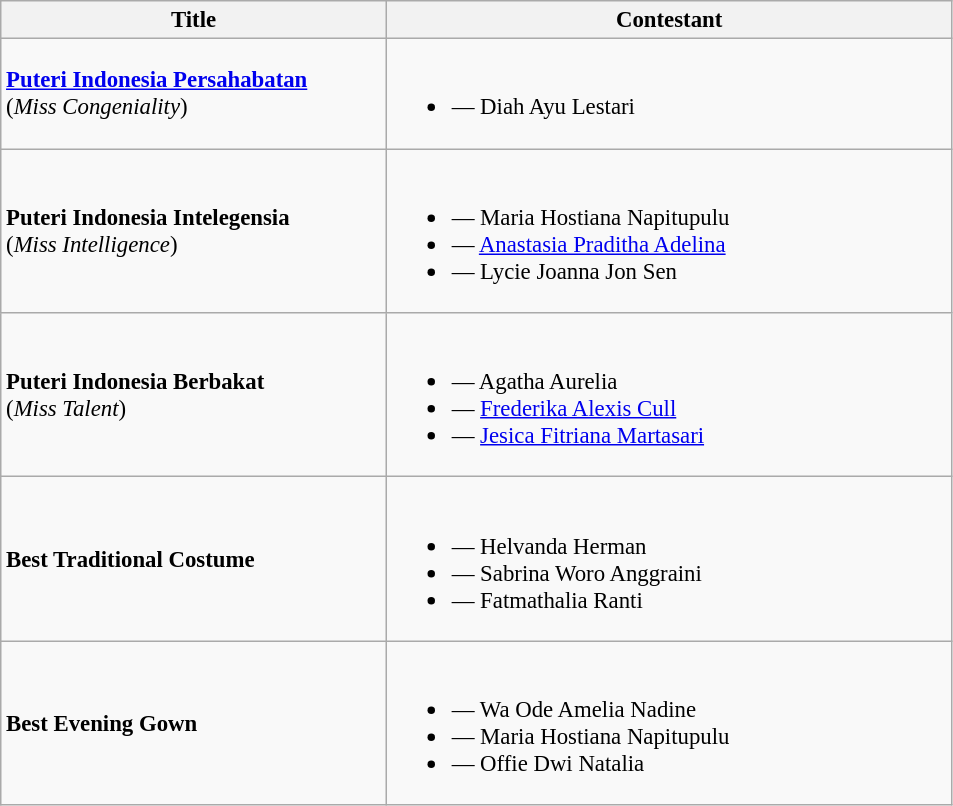<table class="wikitable sortable" style="font-size:95%;">
<tr>
<th style="width:250px;">Title</th>
<th style="width:370px;">Contestant</th>
</tr>
<tr>
<td><strong><a href='#'>Puteri Indonesia Persahabatan</a></strong><br>(<em>Miss Congeniality</em>)</td>
<td><br><ul><li> <strong></strong> — Diah Ayu Lestari</li></ul></td>
</tr>
<tr>
<td><strong>Puteri Indonesia Intelegensia</strong><br> (<em>Miss Intelligence</em>)</td>
<td><br><ul><li> <strong></strong> — Maria Hostiana Napitupulu</li><li> <strong></strong> — <a href='#'>Anastasia Praditha Adelina</a></li><li> <strong></strong> — Lycie Joanna Jon Sen</li></ul></td>
</tr>
<tr>
<td><strong>Puteri Indonesia Berbakat</strong><br>(<em>Miss Talent</em>)</td>
<td><br><ul><li> <strong></strong> — Agatha Aurelia</li><li> <strong></strong> — <a href='#'>Frederika Alexis Cull</a></li><li> <strong></strong> — <a href='#'>Jesica Fitriana Martasari</a></li></ul></td>
</tr>
<tr>
<td><strong>Best Traditional Costume</strong></td>
<td><br><ul><li> <strong></strong> — Helvanda Herman</li><li> <strong></strong> — Sabrina Woro Anggraini</li><li> <strong></strong> — Fatmathalia Ranti</li></ul></td>
</tr>
<tr>
<td><strong>Best Evening Gown</strong></td>
<td><br><ul><li> <strong></strong> — Wa Ode Amelia Nadine</li><li> <strong></strong> — Maria Hostiana Napitupulu</li><li> <strong></strong> — Offie Dwi Natalia</li></ul></td>
</tr>
</table>
